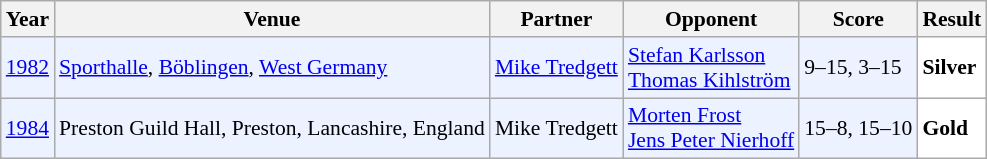<table class="sortable wikitable" style="font-size: 90%;">
<tr>
<th>Year</th>
<th>Venue</th>
<th>Partner</th>
<th>Opponent</th>
<th>Score</th>
<th>Result</th>
</tr>
<tr style="background:#ECF2FF">
<td align="center"><a href='#'>1982</a></td>
<td align="left"><a href='#'>Sporthalle</a>, <a href='#'>Böblingen</a>, <a href='#'>West Germany</a></td>
<td align="left"> <a href='#'>Mike Tredgett</a></td>
<td align="left"> <a href='#'>Stefan Karlsson</a><br> <a href='#'>Thomas Kihlström</a></td>
<td align="left">9–15, 3–15</td>
<td style="text-align:left; background: white"> <strong>Silver</strong></td>
</tr>
<tr style="background:#ECF2FF">
<td align="center"><a href='#'>1984</a></td>
<td align="left">Preston Guild Hall, Preston, Lancashire, England</td>
<td align="left"> Mike Tredgett</td>
<td align="left"> <a href='#'>Morten Frost</a><br> <a href='#'>Jens Peter Nierhoff</a></td>
<td align="left">15–8, 15–10</td>
<td style="text-align:left; background: white"> <strong>Gold</strong></td>
</tr>
</table>
